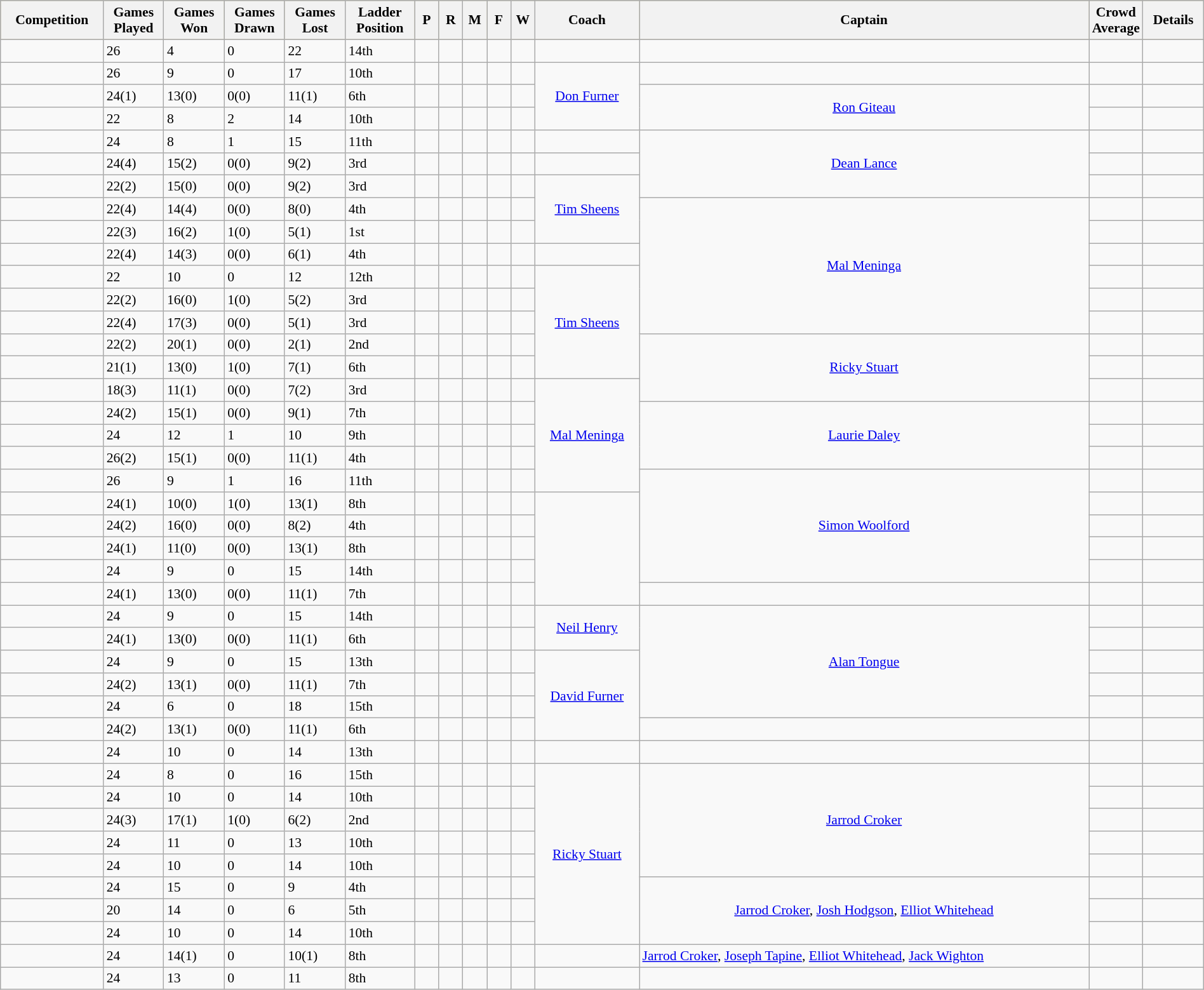<table class="wikitable" width="100%" style="font-size:90%">
<tr bgcolor=#bdb76b>
<th>Competition</th>
<th>Games<br>Played</th>
<th>Games<br>Won</th>
<th>Games<br>Drawn</th>
<th>Games<br>Lost</th>
<th>Ladder<br>Position</th>
<th width="2%">P</th>
<th width="2%">R</th>
<th width="2%">M</th>
<th width="2%">F</th>
<th width="2%">W</th>
<th>Coach</th>
<th>Captain</th>
<th width="2%">Crowd<br>Average</th>
<th>Details</th>
</tr>
<tr>
<td></td>
<td>26</td>
<td>4</td>
<td>0</td>
<td>22</td>
<td>14th</td>
<td></td>
<td></td>
<td></td>
<td></td>
<td></td>
<td></td>
<td></td>
<td></td>
<td></td>
</tr>
<tr>
<td></td>
<td>26</td>
<td>9</td>
<td>0</td>
<td>17</td>
<td>10th</td>
<td></td>
<td></td>
<td></td>
<td></td>
<td></td>
<td rowspan="3" style="text-align:center;"><a href='#'>Don Furner</a></td>
<td></td>
<td></td>
<td></td>
</tr>
<tr>
<td></td>
<td>24(1)</td>
<td>13(0)</td>
<td>0(0)</td>
<td>11(1)</td>
<td>6th</td>
<td></td>
<td></td>
<td></td>
<td></td>
<td></td>
<td rowspan="2" style="text-align:center;"><a href='#'>Ron Giteau</a></td>
<td></td>
<td></td>
</tr>
<tr>
<td></td>
<td>22</td>
<td>8</td>
<td>2</td>
<td>14</td>
<td>10th</td>
<td></td>
<td></td>
<td></td>
<td></td>
<td></td>
<td></td>
<td></td>
</tr>
<tr>
<td></td>
<td>24</td>
<td>8</td>
<td>1</td>
<td>15</td>
<td>11th</td>
<td></td>
<td></td>
<td></td>
<td></td>
<td></td>
<td></td>
<td rowspan="3" style="text-align:center;"><a href='#'>Dean Lance</a></td>
<td></td>
<td></td>
</tr>
<tr>
<td></td>
<td>24(4)</td>
<td>15(2)</td>
<td>0(0)</td>
<td>9(2)</td>
<td>3rd</td>
<td></td>
<td></td>
<td></td>
<td></td>
<td></td>
<td></td>
<td></td>
<td></td>
</tr>
<tr>
<td></td>
<td>22(2)</td>
<td>15(0)</td>
<td>0(0)</td>
<td>9(2)</td>
<td>3rd</td>
<td></td>
<td></td>
<td></td>
<td></td>
<td></td>
<td rowspan="3" style="text-align:center;"><a href='#'>Tim Sheens</a></td>
<td></td>
<td></td>
</tr>
<tr>
<td></td>
<td>22(4)</td>
<td>14(4)</td>
<td>0(0)</td>
<td>8(0)</td>
<td>4th</td>
<td></td>
<td></td>
<td></td>
<td></td>
<td></td>
<td rowspan="6" style="text-align:center;"><a href='#'>Mal Meninga</a></td>
<td></td>
<td></td>
</tr>
<tr>
<td></td>
<td>22(3)</td>
<td>16(2)</td>
<td>1(0)</td>
<td>5(1)</td>
<td>1st</td>
<td></td>
<td></td>
<td></td>
<td></td>
<td></td>
<td></td>
<td></td>
</tr>
<tr>
<td></td>
<td>22(4)</td>
<td>14(3)</td>
<td>0(0)</td>
<td>6(1)</td>
<td>4th</td>
<td></td>
<td></td>
<td></td>
<td></td>
<td></td>
<td></td>
<td></td>
<td></td>
</tr>
<tr>
<td></td>
<td>22</td>
<td>10</td>
<td>0</td>
<td>12</td>
<td>12th</td>
<td></td>
<td></td>
<td></td>
<td></td>
<td></td>
<td rowspan="5" style="text-align:center;"><a href='#'>Tim Sheens</a></td>
<td></td>
<td></td>
</tr>
<tr>
<td></td>
<td>22(2)</td>
<td>16(0)</td>
<td>1(0)</td>
<td>5(2)</td>
<td>3rd</td>
<td></td>
<td></td>
<td></td>
<td></td>
<td></td>
<td></td>
<td></td>
</tr>
<tr>
<td></td>
<td>22(4)</td>
<td>17(3)</td>
<td>0(0)</td>
<td>5(1)</td>
<td>3rd</td>
<td></td>
<td></td>
<td></td>
<td></td>
<td></td>
<td></td>
<td></td>
</tr>
<tr>
<td></td>
<td>22(2)</td>
<td>20(1)</td>
<td>0(0)</td>
<td>2(1)</td>
<td>2nd</td>
<td></td>
<td></td>
<td></td>
<td></td>
<td></td>
<td rowspan="3" style="text-align:center;"><a href='#'>Ricky Stuart</a></td>
<td></td>
<td></td>
</tr>
<tr>
<td></td>
<td>21(1)</td>
<td>13(0)</td>
<td>1(0)</td>
<td>7(1)</td>
<td>6th</td>
<td></td>
<td></td>
<td></td>
<td></td>
<td></td>
<td></td>
<td></td>
</tr>
<tr>
<td></td>
<td>18(3)</td>
<td>11(1)</td>
<td>0(0)</td>
<td>7(2)</td>
<td>3rd</td>
<td></td>
<td></td>
<td></td>
<td></td>
<td></td>
<td rowspan="5" style="text-align:center;"><a href='#'>Mal Meninga</a></td>
<td></td>
<td></td>
</tr>
<tr>
<td></td>
<td>24(2)</td>
<td>15(1)</td>
<td>0(0)</td>
<td>9(1)</td>
<td>7th</td>
<td></td>
<td></td>
<td></td>
<td></td>
<td></td>
<td rowspan="3" style="text-align:center;"><a href='#'>Laurie Daley</a></td>
<td></td>
<td></td>
</tr>
<tr>
<td></td>
<td>24</td>
<td>12</td>
<td>1</td>
<td>10</td>
<td>9th</td>
<td></td>
<td></td>
<td></td>
<td></td>
<td></td>
<td></td>
<td></td>
</tr>
<tr>
<td></td>
<td>26(2)</td>
<td>15(1)</td>
<td>0(0)</td>
<td>11(1)</td>
<td>4th</td>
<td></td>
<td></td>
<td></td>
<td></td>
<td></td>
<td></td>
<td></td>
</tr>
<tr>
<td></td>
<td>26</td>
<td>9</td>
<td>1</td>
<td>16</td>
<td>11th</td>
<td></td>
<td></td>
<td></td>
<td></td>
<td></td>
<td rowspan="5" style="text-align:center;"><a href='#'>Simon Woolford</a></td>
<td></td>
<td></td>
</tr>
<tr>
<td></td>
<td>24(1)</td>
<td>10(0)</td>
<td>1(0)</td>
<td>13(1)</td>
<td>8th</td>
<td></td>
<td></td>
<td></td>
<td></td>
<td></td>
<td rowspan="5"></td>
<td></td>
<td></td>
</tr>
<tr>
<td></td>
<td>24(2)</td>
<td>16(0)</td>
<td>0(0)</td>
<td>8(2)</td>
<td>4th</td>
<td></td>
<td></td>
<td></td>
<td></td>
<td></td>
<td></td>
<td></td>
</tr>
<tr>
<td></td>
<td>24(1)</td>
<td>11(0)</td>
<td>0(0)</td>
<td>13(1)</td>
<td>8th</td>
<td></td>
<td></td>
<td></td>
<td></td>
<td></td>
<td></td>
<td></td>
</tr>
<tr>
<td></td>
<td>24</td>
<td>9</td>
<td>0</td>
<td>15</td>
<td>14th</td>
<td></td>
<td></td>
<td></td>
<td></td>
<td></td>
<td></td>
<td></td>
</tr>
<tr>
<td></td>
<td>24(1)</td>
<td>13(0)</td>
<td>0(0)</td>
<td>11(1)</td>
<td>7th</td>
<td></td>
<td></td>
<td></td>
<td></td>
<td></td>
<td></td>
<td></td>
<td></td>
</tr>
<tr>
<td></td>
<td>24</td>
<td>9</td>
<td>0</td>
<td>15</td>
<td>14th</td>
<td></td>
<td></td>
<td></td>
<td></td>
<td></td>
<td rowspan="2" style="text-align:center;"><a href='#'>Neil Henry</a></td>
<td rowspan="5" style="text-align:center;"><a href='#'>Alan Tongue</a></td>
<td></td>
<td></td>
</tr>
<tr>
<td></td>
<td>24(1)</td>
<td>13(0)</td>
<td>0(0)</td>
<td>11(1)</td>
<td>6th</td>
<td></td>
<td></td>
<td></td>
<td></td>
<td></td>
<td></td>
<td></td>
</tr>
<tr>
<td></td>
<td>24</td>
<td>9</td>
<td>0</td>
<td>15</td>
<td>13th</td>
<td></td>
<td></td>
<td></td>
<td></td>
<td></td>
<td rowspan="4" style="text-align:center;"><a href='#'>David Furner</a></td>
<td></td>
<td></td>
</tr>
<tr>
<td></td>
<td>24(2)</td>
<td>13(1)</td>
<td>0(0)</td>
<td>11(1)</td>
<td>7th</td>
<td></td>
<td></td>
<td></td>
<td></td>
<td></td>
<td></td>
<td></td>
</tr>
<tr>
<td></td>
<td>24</td>
<td>6</td>
<td>0</td>
<td>18</td>
<td>15th</td>
<td></td>
<td></td>
<td></td>
<td></td>
<td></td>
<td></td>
<td></td>
</tr>
<tr>
<td></td>
<td>24(2)</td>
<td>13(1)</td>
<td>0(0)</td>
<td>11(1)</td>
<td>6th</td>
<td></td>
<td></td>
<td></td>
<td></td>
<td></td>
<td></td>
<td></td>
<td></td>
</tr>
<tr>
<td></td>
<td>24</td>
<td>10</td>
<td>0</td>
<td>14</td>
<td>13th</td>
<td></td>
<td></td>
<td></td>
<td></td>
<td></td>
<td></td>
<td></td>
<td></td>
<td></td>
</tr>
<tr>
<td></td>
<td>24</td>
<td>8</td>
<td>0</td>
<td>16</td>
<td>15th</td>
<td></td>
<td></td>
<td></td>
<td></td>
<td></td>
<td rowspan="8" style="text-align:center;"><a href='#'>Ricky Stuart</a></td>
<td rowspan="5" style="text-align:center;"><a href='#'>Jarrod Croker</a></td>
<td></td>
<td></td>
</tr>
<tr>
<td></td>
<td>24</td>
<td>10</td>
<td>0</td>
<td>14</td>
<td>10th</td>
<td></td>
<td></td>
<td></td>
<td></td>
<td></td>
<td></td>
<td></td>
</tr>
<tr>
<td></td>
<td>24(3)</td>
<td>17(1)</td>
<td>1(0)</td>
<td>6(2)</td>
<td>2nd</td>
<td></td>
<td></td>
<td></td>
<td></td>
<td></td>
<td></td>
<td></td>
</tr>
<tr>
<td></td>
<td>24</td>
<td>11</td>
<td>0</td>
<td>13</td>
<td>10th</td>
<td></td>
<td></td>
<td></td>
<td></td>
<td></td>
<td></td>
<td></td>
</tr>
<tr>
<td></td>
<td>24</td>
<td>10</td>
<td>0</td>
<td>14</td>
<td>10th</td>
<td></td>
<td></td>
<td></td>
<td></td>
<td></td>
<td></td>
<td></td>
</tr>
<tr>
<td></td>
<td>24</td>
<td>15</td>
<td>0</td>
<td>9</td>
<td>4th</td>
<td></td>
<td></td>
<td></td>
<td></td>
<td></td>
<td rowspan="3" style="text-align:center;"><a href='#'>Jarrod Croker</a>, <a href='#'>Josh Hodgson</a>, <a href='#'>Elliot Whitehead</a></td>
<td></td>
<td></td>
</tr>
<tr>
<td></td>
<td>20</td>
<td>14</td>
<td>0</td>
<td>6</td>
<td>5th</td>
<td></td>
<td></td>
<td></td>
<td></td>
<td></td>
<td rowspan="1" style="text-align:center;"></td>
<td></td>
</tr>
<tr>
<td></td>
<td>24</td>
<td>10</td>
<td>0</td>
<td>14</td>
<td>10th</td>
<td></td>
<td></td>
<td></td>
<td></td>
<td></td>
<td></td>
<td></td>
</tr>
<tr>
<td></td>
<td>24</td>
<td>14(1)</td>
<td>0</td>
<td>10(1)</td>
<td>8th</td>
<td></td>
<td></td>
<td></td>
<td></td>
<td></td>
<td></td>
<td><a href='#'>Jarrod Croker</a>, <a href='#'>Joseph Tapine</a>, <a href='#'>Elliot Whitehead</a>, <a href='#'>Jack Wighton</a></td>
<td></td>
<td></td>
</tr>
<tr>
<td></td>
<td>24</td>
<td>13</td>
<td>0</td>
<td>11</td>
<td>8th</td>
<td></td>
<td></td>
<td></td>
<td></td>
<td></td>
<td></td>
<td></td>
<td></td>
<td></td>
</tr>
</table>
